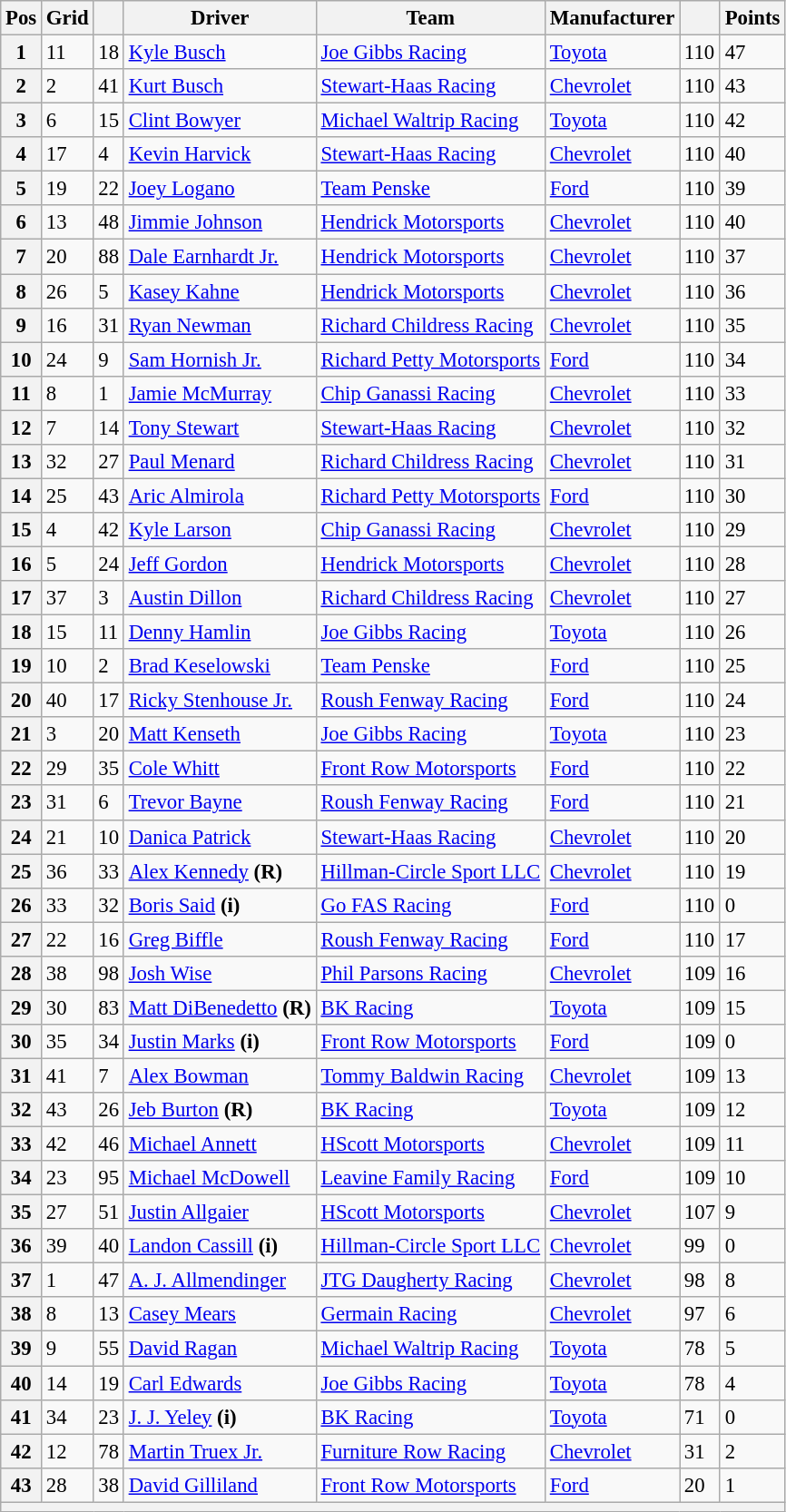<table class="wikitable" style="font-size:95%">
<tr>
<th>Pos</th>
<th>Grid</th>
<th></th>
<th>Driver</th>
<th>Team</th>
<th>Manufacturer</th>
<th></th>
<th>Points</th>
</tr>
<tr>
<th>1</th>
<td>11</td>
<td>18</td>
<td><a href='#'>Kyle Busch</a></td>
<td><a href='#'>Joe Gibbs Racing</a></td>
<td><a href='#'>Toyota</a></td>
<td>110</td>
<td>47</td>
</tr>
<tr>
<th>2</th>
<td>2</td>
<td>41</td>
<td><a href='#'>Kurt Busch</a></td>
<td><a href='#'>Stewart-Haas Racing</a></td>
<td><a href='#'>Chevrolet</a></td>
<td>110</td>
<td>43</td>
</tr>
<tr>
<th>3</th>
<td>6</td>
<td>15</td>
<td><a href='#'>Clint Bowyer</a></td>
<td><a href='#'>Michael Waltrip Racing</a></td>
<td><a href='#'>Toyota</a></td>
<td>110</td>
<td>42</td>
</tr>
<tr>
<th>4</th>
<td>17</td>
<td>4</td>
<td><a href='#'>Kevin Harvick</a></td>
<td><a href='#'>Stewart-Haas Racing</a></td>
<td><a href='#'>Chevrolet</a></td>
<td>110</td>
<td>40</td>
</tr>
<tr>
<th>5</th>
<td>19</td>
<td>22</td>
<td><a href='#'>Joey Logano</a></td>
<td><a href='#'>Team Penske</a></td>
<td><a href='#'>Ford</a></td>
<td>110</td>
<td>39</td>
</tr>
<tr>
<th>6</th>
<td>13</td>
<td>48</td>
<td><a href='#'>Jimmie Johnson</a></td>
<td><a href='#'>Hendrick Motorsports</a></td>
<td><a href='#'>Chevrolet</a></td>
<td>110</td>
<td>40</td>
</tr>
<tr>
<th>7</th>
<td>20</td>
<td>88</td>
<td><a href='#'>Dale Earnhardt Jr.</a></td>
<td><a href='#'>Hendrick Motorsports</a></td>
<td><a href='#'>Chevrolet</a></td>
<td>110</td>
<td>37</td>
</tr>
<tr>
<th>8</th>
<td>26</td>
<td>5</td>
<td><a href='#'>Kasey Kahne</a></td>
<td><a href='#'>Hendrick Motorsports</a></td>
<td><a href='#'>Chevrolet</a></td>
<td>110</td>
<td>36</td>
</tr>
<tr>
<th>9</th>
<td>16</td>
<td>31</td>
<td><a href='#'>Ryan Newman</a></td>
<td><a href='#'>Richard Childress Racing</a></td>
<td><a href='#'>Chevrolet</a></td>
<td>110</td>
<td>35</td>
</tr>
<tr>
<th>10</th>
<td>24</td>
<td>9</td>
<td><a href='#'>Sam Hornish Jr.</a></td>
<td><a href='#'>Richard Petty Motorsports</a></td>
<td><a href='#'>Ford</a></td>
<td>110</td>
<td>34</td>
</tr>
<tr>
<th>11</th>
<td>8</td>
<td>1</td>
<td><a href='#'>Jamie McMurray</a></td>
<td><a href='#'>Chip Ganassi Racing</a></td>
<td><a href='#'>Chevrolet</a></td>
<td>110</td>
<td>33</td>
</tr>
<tr>
<th>12</th>
<td>7</td>
<td>14</td>
<td><a href='#'>Tony Stewart</a></td>
<td><a href='#'>Stewart-Haas Racing</a></td>
<td><a href='#'>Chevrolet</a></td>
<td>110</td>
<td>32</td>
</tr>
<tr>
<th>13</th>
<td>32</td>
<td>27</td>
<td><a href='#'>Paul Menard</a></td>
<td><a href='#'>Richard Childress Racing</a></td>
<td><a href='#'>Chevrolet</a></td>
<td>110</td>
<td>31</td>
</tr>
<tr>
<th>14</th>
<td>25</td>
<td>43</td>
<td><a href='#'>Aric Almirola</a></td>
<td><a href='#'>Richard Petty Motorsports</a></td>
<td><a href='#'>Ford</a></td>
<td>110</td>
<td>30</td>
</tr>
<tr>
<th>15</th>
<td>4</td>
<td>42</td>
<td><a href='#'>Kyle Larson</a></td>
<td><a href='#'>Chip Ganassi Racing</a></td>
<td><a href='#'>Chevrolet</a></td>
<td>110</td>
<td>29</td>
</tr>
<tr>
<th>16</th>
<td>5</td>
<td>24</td>
<td><a href='#'>Jeff Gordon</a></td>
<td><a href='#'>Hendrick Motorsports</a></td>
<td><a href='#'>Chevrolet</a></td>
<td>110</td>
<td>28</td>
</tr>
<tr>
<th>17</th>
<td>37</td>
<td>3</td>
<td><a href='#'>Austin Dillon</a></td>
<td><a href='#'>Richard Childress Racing</a></td>
<td><a href='#'>Chevrolet</a></td>
<td>110</td>
<td>27</td>
</tr>
<tr>
<th>18</th>
<td>15</td>
<td>11</td>
<td><a href='#'>Denny Hamlin</a></td>
<td><a href='#'>Joe Gibbs Racing</a></td>
<td><a href='#'>Toyota</a></td>
<td>110</td>
<td>26</td>
</tr>
<tr>
<th>19</th>
<td>10</td>
<td>2</td>
<td><a href='#'>Brad Keselowski</a></td>
<td><a href='#'>Team Penske</a></td>
<td><a href='#'>Ford</a></td>
<td>110</td>
<td>25</td>
</tr>
<tr>
<th>20</th>
<td>40</td>
<td>17</td>
<td><a href='#'>Ricky Stenhouse Jr.</a></td>
<td><a href='#'>Roush Fenway Racing</a></td>
<td><a href='#'>Ford</a></td>
<td>110</td>
<td>24</td>
</tr>
<tr>
<th>21</th>
<td>3</td>
<td>20</td>
<td><a href='#'>Matt Kenseth</a></td>
<td><a href='#'>Joe Gibbs Racing</a></td>
<td><a href='#'>Toyota</a></td>
<td>110</td>
<td>23</td>
</tr>
<tr>
<th>22</th>
<td>29</td>
<td>35</td>
<td><a href='#'>Cole Whitt</a></td>
<td><a href='#'>Front Row Motorsports</a></td>
<td><a href='#'>Ford</a></td>
<td>110</td>
<td>22</td>
</tr>
<tr>
<th>23</th>
<td>31</td>
<td>6</td>
<td><a href='#'>Trevor Bayne</a></td>
<td><a href='#'>Roush Fenway Racing</a></td>
<td><a href='#'>Ford</a></td>
<td>110</td>
<td>21</td>
</tr>
<tr>
<th>24</th>
<td>21</td>
<td>10</td>
<td><a href='#'>Danica Patrick</a></td>
<td><a href='#'>Stewart-Haas Racing</a></td>
<td><a href='#'>Chevrolet</a></td>
<td>110</td>
<td>20</td>
</tr>
<tr>
<th>25</th>
<td>36</td>
<td>33</td>
<td><a href='#'>Alex Kennedy</a> <strong>(R)</strong></td>
<td><a href='#'>Hillman-Circle Sport LLC</a></td>
<td><a href='#'>Chevrolet</a></td>
<td>110</td>
<td>19</td>
</tr>
<tr>
<th>26</th>
<td>33</td>
<td>32</td>
<td><a href='#'>Boris Said</a> <strong>(i)</strong></td>
<td><a href='#'>Go FAS Racing</a></td>
<td><a href='#'>Ford</a></td>
<td>110</td>
<td>0</td>
</tr>
<tr>
<th>27</th>
<td>22</td>
<td>16</td>
<td><a href='#'>Greg Biffle</a></td>
<td><a href='#'>Roush Fenway Racing</a></td>
<td><a href='#'>Ford</a></td>
<td>110</td>
<td>17</td>
</tr>
<tr>
<th>28</th>
<td>38</td>
<td>98</td>
<td><a href='#'>Josh Wise</a></td>
<td><a href='#'>Phil Parsons Racing</a></td>
<td><a href='#'>Chevrolet</a></td>
<td>109</td>
<td>16</td>
</tr>
<tr>
<th>29</th>
<td>30</td>
<td>83</td>
<td><a href='#'>Matt DiBenedetto</a> <strong>(R)</strong></td>
<td><a href='#'>BK Racing</a></td>
<td><a href='#'>Toyota</a></td>
<td>109</td>
<td>15</td>
</tr>
<tr>
<th>30</th>
<td>35</td>
<td>34</td>
<td><a href='#'>Justin Marks</a> <strong>(i)</strong></td>
<td><a href='#'>Front Row Motorsports</a></td>
<td><a href='#'>Ford</a></td>
<td>109</td>
<td>0</td>
</tr>
<tr>
<th>31</th>
<td>41</td>
<td>7</td>
<td><a href='#'>Alex Bowman</a></td>
<td><a href='#'>Tommy Baldwin Racing</a></td>
<td><a href='#'>Chevrolet</a></td>
<td>109</td>
<td>13</td>
</tr>
<tr>
<th>32</th>
<td>43</td>
<td>26</td>
<td><a href='#'>Jeb Burton</a> <strong>(R)</strong></td>
<td><a href='#'>BK Racing</a></td>
<td><a href='#'>Toyota</a></td>
<td>109</td>
<td>12</td>
</tr>
<tr>
<th>33</th>
<td>42</td>
<td>46</td>
<td><a href='#'>Michael Annett</a></td>
<td><a href='#'>HScott Motorsports</a></td>
<td><a href='#'>Chevrolet</a></td>
<td>109</td>
<td>11</td>
</tr>
<tr>
<th>34</th>
<td>23</td>
<td>95</td>
<td><a href='#'>Michael McDowell</a></td>
<td><a href='#'>Leavine Family Racing</a></td>
<td><a href='#'>Ford</a></td>
<td>109</td>
<td>10</td>
</tr>
<tr>
<th>35</th>
<td>27</td>
<td>51</td>
<td><a href='#'>Justin Allgaier</a></td>
<td><a href='#'>HScott Motorsports</a></td>
<td><a href='#'>Chevrolet</a></td>
<td>107</td>
<td>9</td>
</tr>
<tr>
<th>36</th>
<td>39</td>
<td>40</td>
<td><a href='#'>Landon Cassill</a> <strong>(i)</strong></td>
<td><a href='#'>Hillman-Circle Sport LLC</a></td>
<td><a href='#'>Chevrolet</a></td>
<td>99</td>
<td>0</td>
</tr>
<tr>
<th>37</th>
<td>1</td>
<td>47</td>
<td><a href='#'>A. J. Allmendinger</a></td>
<td><a href='#'>JTG Daugherty Racing</a></td>
<td><a href='#'>Chevrolet</a></td>
<td>98</td>
<td>8</td>
</tr>
<tr>
<th>38</th>
<td>8</td>
<td>13</td>
<td><a href='#'>Casey Mears</a></td>
<td><a href='#'>Germain Racing</a></td>
<td><a href='#'>Chevrolet</a></td>
<td>97</td>
<td>6</td>
</tr>
<tr>
<th>39</th>
<td>9</td>
<td>55</td>
<td><a href='#'>David Ragan</a></td>
<td><a href='#'>Michael Waltrip Racing</a></td>
<td><a href='#'>Toyota</a></td>
<td>78</td>
<td>5</td>
</tr>
<tr>
<th>40</th>
<td>14</td>
<td>19</td>
<td><a href='#'>Carl Edwards</a></td>
<td><a href='#'>Joe Gibbs Racing</a></td>
<td><a href='#'>Toyota</a></td>
<td>78</td>
<td>4</td>
</tr>
<tr>
<th>41</th>
<td>34</td>
<td>23</td>
<td><a href='#'>J. J. Yeley</a> <strong>(i)</strong></td>
<td><a href='#'>BK Racing</a></td>
<td><a href='#'>Toyota</a></td>
<td>71</td>
<td>0</td>
</tr>
<tr>
<th>42</th>
<td>12</td>
<td>78</td>
<td><a href='#'>Martin Truex Jr.</a></td>
<td><a href='#'>Furniture Row Racing</a></td>
<td><a href='#'>Chevrolet</a></td>
<td>31</td>
<td>2</td>
</tr>
<tr>
<th>43</th>
<td>28</td>
<td>38</td>
<td><a href='#'>David Gilliland</a></td>
<td><a href='#'>Front Row Motorsports</a></td>
<td><a href='#'>Ford</a></td>
<td>20</td>
<td>1</td>
</tr>
<tr>
<th colspan="8"></th>
</tr>
</table>
